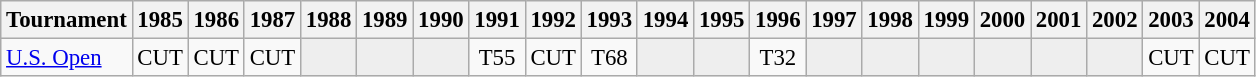<table class="wikitable" style="font-size:95%;text-align:center;">
<tr>
<th>Tournament</th>
<th>1985</th>
<th>1986</th>
<th>1987</th>
<th>1988</th>
<th>1989</th>
<th>1990</th>
<th>1991</th>
<th>1992</th>
<th>1993</th>
<th>1994</th>
<th>1995</th>
<th>1996</th>
<th>1997</th>
<th>1998</th>
<th>1999</th>
<th>2000</th>
<th>2001</th>
<th>2002</th>
<th>2003</th>
<th>2004</th>
</tr>
<tr>
<td align=left><a href='#'>U.S. Open</a></td>
<td>CUT</td>
<td>CUT</td>
<td>CUT</td>
<td style="background:#eeeeee;"></td>
<td style="background:#eeeeee;"></td>
<td style="background:#eeeeee;"></td>
<td>T55</td>
<td>CUT</td>
<td>T68</td>
<td style="background:#eeeeee;"></td>
<td style="background:#eeeeee;"></td>
<td>T32</td>
<td style="background:#eeeeee;"></td>
<td style="background:#eeeeee;"></td>
<td style="background:#eeeeee;"></td>
<td style="background:#eeeeee;"></td>
<td style="background:#eeeeee;"></td>
<td style="background:#eeeeee;"></td>
<td>CUT</td>
<td>CUT</td>
</tr>
</table>
